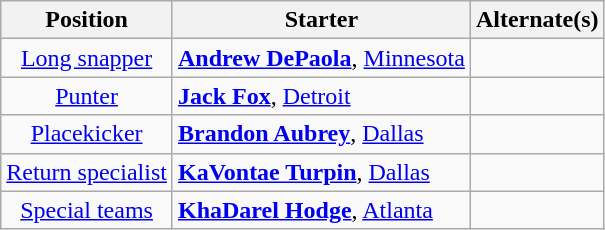<table class="wikitable">
<tr>
<th>Position</th>
<th>Starter</th>
<th>Alternate(s)</th>
</tr>
<tr>
<td style="text-align:center"><a href='#'>Long snapper</a></td>
<td> <strong><a href='#'>Andrew DePaola</a></strong>, <a href='#'>Minnesota</a></td>
<td></td>
</tr>
<tr>
<td style="text-align:center"><a href='#'>Punter</a></td>
<td> <strong><a href='#'>Jack Fox</a></strong>, <a href='#'>Detroit</a></td>
<td></td>
</tr>
<tr>
<td style="text-align:center"><a href='#'>Placekicker</a></td>
<td> <strong><a href='#'>Brandon Aubrey</a></strong>, <a href='#'>Dallas</a></td>
<td></td>
</tr>
<tr>
<td style="text-align:center"><a href='#'>Return specialist</a></td>
<td> <strong><a href='#'>KaVontae Turpin</a></strong>, <a href='#'>Dallas</a></td>
<td></td>
</tr>
<tr>
<td style="text-align:center"><a href='#'>Special teams</a></td>
<td> <strong><a href='#'>KhaDarel Hodge</a></strong>, <a href='#'>Atlanta</a></td>
<td></td>
</tr>
</table>
